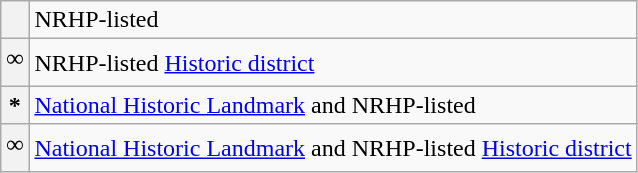<table class="wikitable">
<tr>
<th><strong> </strong></th>
<td>NRHP-listed</td>
</tr>
<tr>
<th><strong><sup><big>∞</big></sup></strong></th>
<td>NRHP-listed <a href='#'>Historic district</a></td>
</tr>
<tr>
<th><strong>*</strong></th>
<td><a href='#'>National Historic Landmark</a> and NRHP-listed</td>
</tr>
<tr>
<th><strong><sup><big>∞</big></sup></strong></th>
<td><a href='#'>National Historic Landmark</a> and NRHP-listed <a href='#'>Historic district</a></td>
</tr>
</table>
